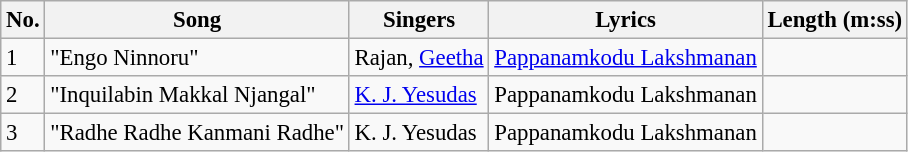<table class="wikitable" style="font-size:95%;">
<tr>
<th>No.</th>
<th>Song</th>
<th>Singers</th>
<th>Lyrics</th>
<th>Length (m:ss)</th>
</tr>
<tr>
<td>1</td>
<td>"Engo Ninnoru"</td>
<td>Rajan, <a href='#'>Geetha</a></td>
<td><a href='#'>Pappanamkodu Lakshmanan</a></td>
<td></td>
</tr>
<tr>
<td>2</td>
<td>"Inquilabin Makkal Njangal"</td>
<td><a href='#'>K. J. Yesudas</a></td>
<td>Pappanamkodu Lakshmanan</td>
<td></td>
</tr>
<tr>
<td>3</td>
<td>"Radhe Radhe Kanmani Radhe"</td>
<td>K. J. Yesudas</td>
<td>Pappanamkodu Lakshmanan</td>
<td></td>
</tr>
</table>
